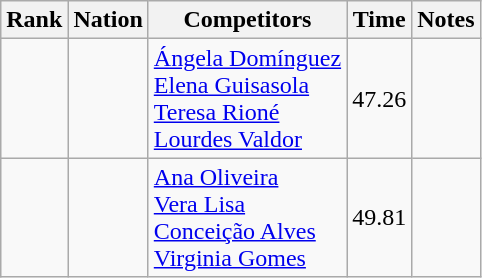<table class="wikitable sortable" style="text-align:center">
<tr>
<th>Rank</th>
<th>Nation</th>
<th>Competitors</th>
<th>Time</th>
<th>Notes</th>
</tr>
<tr>
<td align=center></td>
<td align=left></td>
<td align=left><a href='#'>Ángela Domínguez</a><br><a href='#'>Elena Guisasola</a><br><a href='#'>Teresa Rioné</a><br><a href='#'>Lourdes Valdor</a></td>
<td>47.26</td>
<td></td>
</tr>
<tr>
<td align=center></td>
<td align=left></td>
<td align=left><a href='#'>Ana Oliveira</a><br><a href='#'>Vera Lisa</a><br><a href='#'>Conceição Alves</a><br><a href='#'>Virginia Gomes</a></td>
<td>49.81</td>
<td></td>
</tr>
</table>
